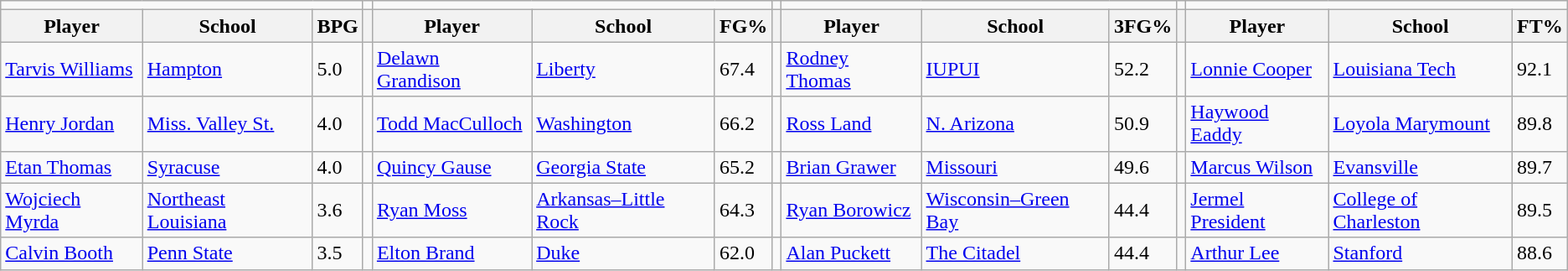<table class="wikitable" style="text-align: left;">
<tr>
<td colspan=3></td>
<td></td>
<td colspan=3></td>
<td></td>
<td colspan=3></td>
<td></td>
<td colspan=3></td>
</tr>
<tr>
<th>Player</th>
<th>School</th>
<th>BPG</th>
<th></th>
<th>Player</th>
<th>School</th>
<th>FG%</th>
<th></th>
<th>Player</th>
<th>School</th>
<th>3FG%</th>
<th></th>
<th>Player</th>
<th>School</th>
<th>FT%</th>
</tr>
<tr>
<td align="left"><a href='#'>Tarvis Williams</a></td>
<td><a href='#'>Hampton</a></td>
<td>5.0</td>
<td></td>
<td><a href='#'>Delawn Grandison</a></td>
<td><a href='#'>Liberty</a></td>
<td>67.4</td>
<td></td>
<td><a href='#'>Rodney Thomas</a></td>
<td><a href='#'>IUPUI</a></td>
<td>52.2</td>
<td></td>
<td><a href='#'>Lonnie Cooper</a></td>
<td><a href='#'>Louisiana Tech</a></td>
<td>92.1</td>
</tr>
<tr>
<td align="left"><a href='#'>Henry Jordan</a></td>
<td><a href='#'>Miss. Valley St.</a></td>
<td>4.0</td>
<td></td>
<td><a href='#'>Todd MacCulloch</a></td>
<td><a href='#'>Washington</a></td>
<td>66.2</td>
<td></td>
<td><a href='#'>Ross Land</a></td>
<td><a href='#'>N. Arizona</a></td>
<td>50.9</td>
<td></td>
<td><a href='#'>Haywood Eaddy</a></td>
<td><a href='#'>Loyola Marymount</a></td>
<td>89.8</td>
</tr>
<tr>
<td align="left"><a href='#'>Etan Thomas</a></td>
<td><a href='#'>Syracuse</a></td>
<td>4.0</td>
<td></td>
<td><a href='#'>Quincy Gause</a></td>
<td><a href='#'>Georgia State</a></td>
<td>65.2</td>
<td></td>
<td><a href='#'>Brian Grawer</a></td>
<td><a href='#'>Missouri</a></td>
<td>49.6</td>
<td></td>
<td><a href='#'>Marcus Wilson</a></td>
<td><a href='#'>Evansville</a></td>
<td>89.7</td>
</tr>
<tr>
<td align="left"><a href='#'>Wojciech Myrda</a></td>
<td><a href='#'>Northeast Louisiana</a></td>
<td>3.6</td>
<td></td>
<td><a href='#'>Ryan Moss</a></td>
<td><a href='#'>Arkansas–Little Rock</a></td>
<td>64.3</td>
<td></td>
<td><a href='#'>Ryan Borowicz</a></td>
<td><a href='#'>Wisconsin–Green Bay</a></td>
<td>44.4</td>
<td></td>
<td><a href='#'>Jermel President</a></td>
<td><a href='#'>College of Charleston</a></td>
<td>89.5</td>
</tr>
<tr>
<td align="left"><a href='#'>Calvin Booth</a></td>
<td><a href='#'>Penn State</a></td>
<td>3.5</td>
<td></td>
<td><a href='#'>Elton Brand</a></td>
<td><a href='#'>Duke</a></td>
<td>62.0</td>
<td></td>
<td><a href='#'>Alan Puckett</a></td>
<td><a href='#'>The Citadel</a></td>
<td>44.4</td>
<td></td>
<td><a href='#'>Arthur Lee</a></td>
<td><a href='#'>Stanford</a></td>
<td>88.6</td>
</tr>
</table>
